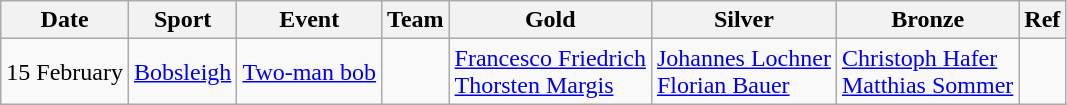<table class="wikitable sortable">
<tr>
<th>Date</th>
<th>Sport</th>
<th>Event</th>
<th>Team</th>
<th>Gold</th>
<th>Silver</th>
<th>Bronze</th>
<th>Ref</th>
</tr>
<tr>
<td>15 February</td>
<td><a href='#'>Bobsleigh</a></td>
<td><a href='#'>Two-man bob</a></td>
<td></td>
<td><a href='#'>Francesco Friedrich</a><br><a href='#'>Thorsten Margis</a></td>
<td><a href='#'>Johannes Lochner</a><br><a href='#'>Florian Bauer</a></td>
<td><a href='#'>Christoph Hafer</a><br><a href='#'>Matthias Sommer</a></td>
<td></td>
</tr>
</table>
